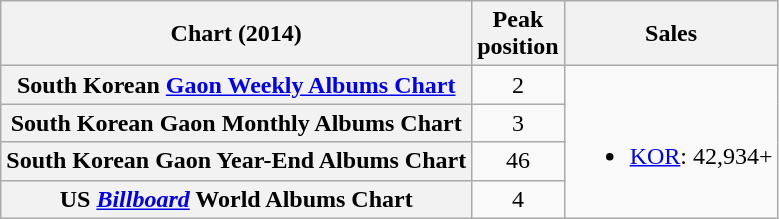<table class="wikitable sortable plainrowheaders">
<tr>
<th scope="col">Chart (2014)</th>
<th scope="col">Peak<br>position</th>
<th scope="col">Sales</th>
</tr>
<tr>
<th scope="row">South Korean <a href='#'>Gaon Weekly Albums Chart</a></th>
<td style="text-align:center;">2</td>
<td rowspan="4"><br><ul><li><a href='#'>KOR</a>: 42,934+</li></ul></td>
</tr>
<tr>
<th scope="row">South Korean Gaon Monthly Albums Chart</th>
<td style="text-align:center;">3</td>
</tr>
<tr>
<th scope="row">South Korean Gaon Year-End Albums Chart</th>
<td style="text-align:center;">46</td>
</tr>
<tr>
<th scope="row">US <em><a href='#'>Billboard</a></em> World Albums Chart</th>
<td style="text-align:center;">4</td>
</tr>
</table>
